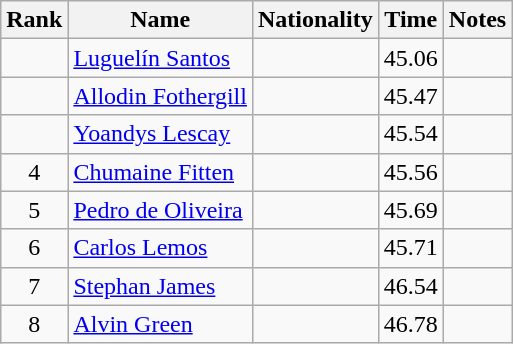<table class="wikitable sortable" style="text-align:center">
<tr>
<th>Rank</th>
<th>Name</th>
<th>Nationality</th>
<th>Time</th>
<th>Notes</th>
</tr>
<tr>
<td></td>
<td align=left><a href='#'>Luguelín Santos</a></td>
<td></td>
<td>45.06</td>
<td></td>
</tr>
<tr>
<td></td>
<td align=left><a href='#'>Allodin Fothergill</a></td>
<td></td>
<td>45.47</td>
<td></td>
</tr>
<tr>
<td></td>
<td align=left><a href='#'>Yoandys Lescay</a></td>
<td></td>
<td>45.54</td>
<td></td>
</tr>
<tr>
<td>4</td>
<td align=left><a href='#'>Chumaine Fitten</a></td>
<td></td>
<td>45.56</td>
<td></td>
</tr>
<tr>
<td>5</td>
<td align=left><a href='#'>Pedro de Oliveira</a></td>
<td></td>
<td>45.69</td>
<td></td>
</tr>
<tr>
<td>6</td>
<td align=left><a href='#'>Carlos Lemos</a></td>
<td></td>
<td>45.71</td>
<td></td>
</tr>
<tr>
<td>7</td>
<td align=left><a href='#'>Stephan James</a></td>
<td></td>
<td>46.54</td>
<td></td>
</tr>
<tr>
<td>8</td>
<td align=left><a href='#'>Alvin Green</a></td>
<td></td>
<td>46.78</td>
<td></td>
</tr>
</table>
